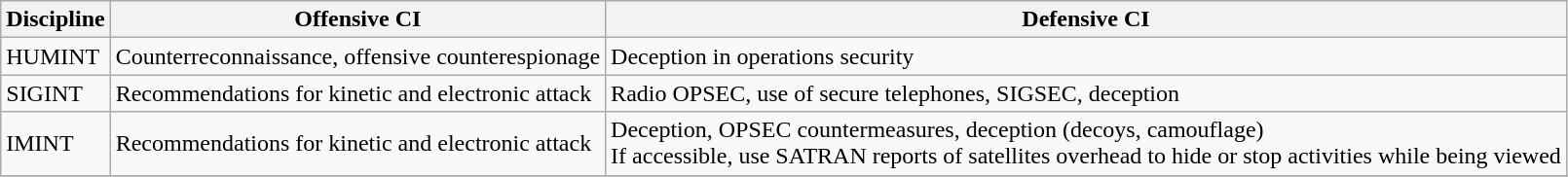<table class="wikitable">
<tr>
<th>Discipline</th>
<th>Offensive CI</th>
<th>Defensive CI</th>
</tr>
<tr>
<td>HUMINT</td>
<td>Counterreconnaissance, offensive counterespionage</td>
<td>Deception in operations security</td>
</tr>
<tr>
<td>SIGINT</td>
<td>Recommendations for kinetic and electronic attack</td>
<td>Radio OPSEC, use of secure telephones, SIGSEC, deception</td>
</tr>
<tr>
<td>IMINT</td>
<td>Recommendations for kinetic and electronic attack</td>
<td>Deception, OPSEC countermeasures, deception (decoys, camouflage)<br>If accessible, use SATRAN reports of satellites overhead to hide or stop activities while being viewed</td>
</tr>
<tr>
</tr>
</table>
